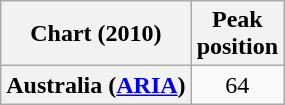<table class="wikitable plainrowheaders" style="text-align:center">
<tr>
<th scope="col">Chart (2010)</th>
<th scope="col">Peak<br>position</th>
</tr>
<tr>
<th scope="row">Australia (<a href='#'>ARIA</a>)</th>
<td>64</td>
</tr>
</table>
